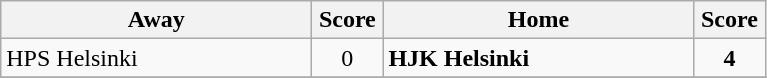<table class="wikitable">
<tr>
<th width="200">Away</th>
<th width="40">Score</th>
<th width="200">Home</th>
<th width="40">Score</th>
</tr>
<tr>
<td>HPS Helsinki</td>
<td align=center>0</td>
<td><strong>HJK Helsinki</strong></td>
<td align=center><strong>4</strong></td>
</tr>
<tr>
</tr>
</table>
